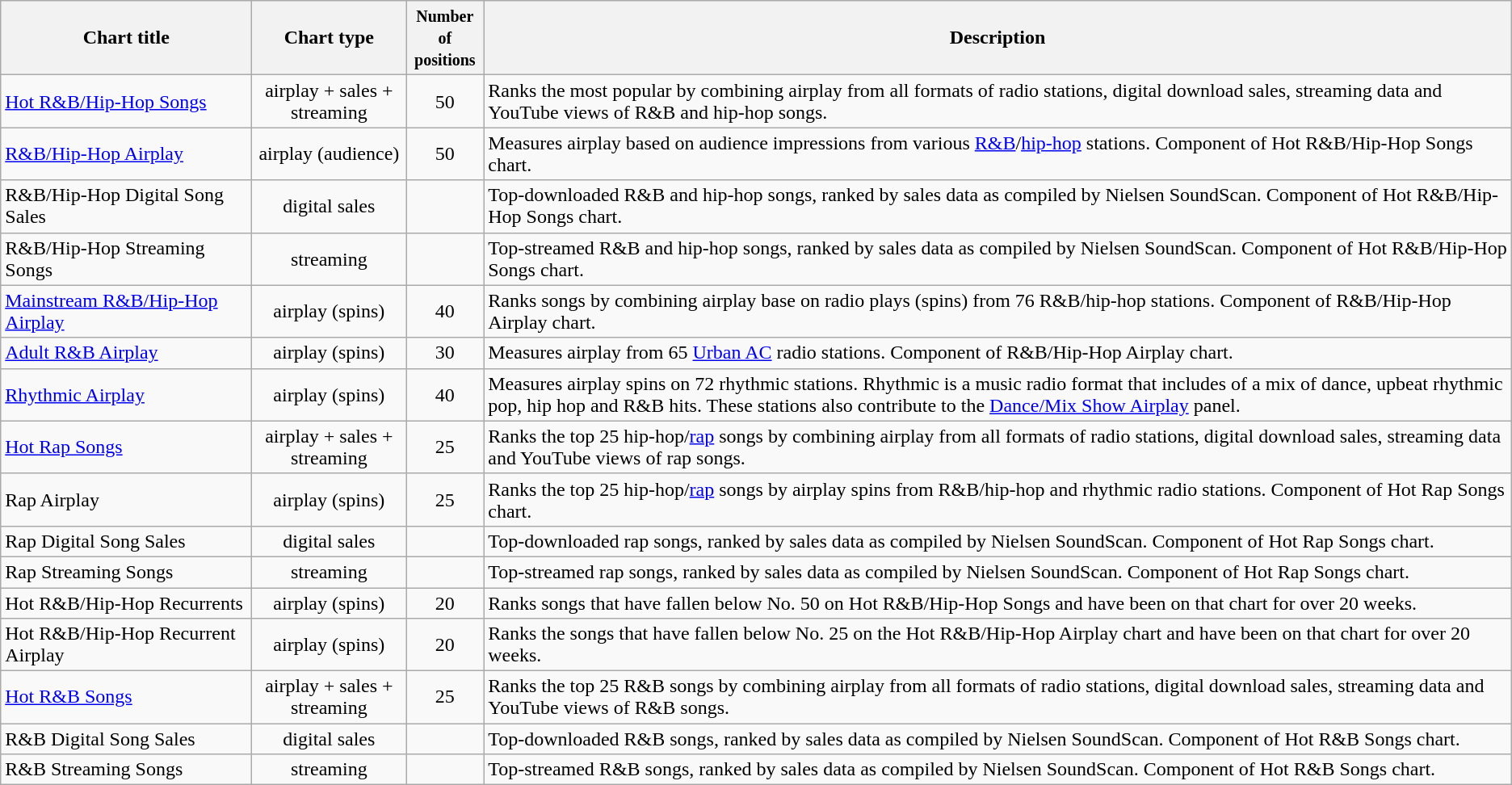<table class="wikitable sortable">
<tr>
<th style="width:200px;">Chart title</th>
<th width=120>Chart type</th>
<th><small>Number of<br>positions</small></th>
<th class="unsortable">Description</th>
</tr>
<tr>
<td><a href='#'>Hot R&B/Hip-Hop Songs</a></td>
<td style="text-align:center;">airplay + sales + streaming</td>
<td style="text-align:center;">50</td>
<td>Ranks the most popular by combining airplay from all formats of radio stations, digital download sales, streaming data and YouTube views of R&B and hip-hop songs.</td>
</tr>
<tr>
<td><a href='#'>R&B/Hip-Hop Airplay</a></td>
<td style="text-align:center;">airplay (audience)</td>
<td style="text-align:center;">50</td>
<td>Measures airplay based on audience impressions from various <a href='#'>R&B</a>/<a href='#'>hip-hop</a> stations. Component of Hot R&B/Hip-Hop Songs chart.</td>
</tr>
<tr>
<td>R&B/Hip-Hop Digital Song Sales</td>
<td align=center>digital sales</td>
<td align=center></td>
<td>Top-downloaded R&B and hip-hop songs, ranked by sales data as compiled by Nielsen SoundScan. Component of Hot R&B/Hip-Hop Songs chart.</td>
</tr>
<tr>
<td>R&B/Hip-Hop Streaming Songs</td>
<td align=center>streaming</td>
<td align=center></td>
<td>Top-streamed R&B and hip-hop songs, ranked by sales data as compiled by Nielsen SoundScan. Component of Hot R&B/Hip-Hop Songs chart.</td>
</tr>
<tr>
<td><a href='#'>Mainstream R&B/Hip-Hop Airplay</a></td>
<td style="text-align:center;">airplay (spins)</td>
<td style="text-align:center;">40</td>
<td>Ranks songs by combining airplay base on radio plays (spins) from 76 R&B/hip-hop stations. Component of R&B/Hip-Hop Airplay chart.</td>
</tr>
<tr>
<td><a href='#'>Adult R&B Airplay</a></td>
<td style="text-align:center;">airplay (spins)</td>
<td style="text-align:center;">30</td>
<td>Measures airplay from 65 <a href='#'>Urban AC</a> radio stations. Component of R&B/Hip-Hop Airplay chart.</td>
</tr>
<tr>
<td><a href='#'>Rhythmic Airplay</a></td>
<td style="text-align:center;">airplay (spins)</td>
<td style="text-align:center;">40</td>
<td>Measures airplay spins on 72 rhythmic stations. Rhythmic is a music radio format that includes of a mix of dance, upbeat rhythmic pop, hip hop and R&B hits. These stations also contribute to the <a href='#'>Dance/Mix Show Airplay</a> panel.</td>
</tr>
<tr>
<td><a href='#'>Hot Rap Songs</a></td>
<td style="text-align:center;">airplay + sales + streaming</td>
<td style="text-align:center;">25</td>
<td>Ranks the top 25 hip-hop/<a href='#'>rap</a> songs by combining airplay from all formats of radio stations, digital download sales, streaming data and YouTube views of rap songs.</td>
</tr>
<tr>
<td>Rap Airplay</td>
<td style="text-align:center;">airplay (spins)</td>
<td style="text-align:center;">25</td>
<td>Ranks the top 25 hip-hop/<a href='#'>rap</a> songs by airplay spins from R&B/hip-hop and rhythmic radio stations. Component of Hot Rap Songs chart.</td>
</tr>
<tr>
<td>Rap Digital Song Sales</td>
<td align=center>digital sales</td>
<td align=center></td>
<td>Top-downloaded rap songs, ranked by sales data as compiled by Nielsen SoundScan. Component of Hot Rap Songs chart.</td>
</tr>
<tr>
<td>Rap Streaming Songs</td>
<td align=center>streaming</td>
<td align=center></td>
<td>Top-streamed rap songs, ranked by sales data as compiled by Nielsen SoundScan. Component of Hot Rap Songs chart.</td>
</tr>
<tr>
<td>Hot R&B/Hip-Hop Recurrents</td>
<td style="text-align:center;">airplay (spins)</td>
<td style="text-align:center;">20</td>
<td>Ranks songs that have fallen below No. 50 on Hot R&B/Hip-Hop Songs and have been on that chart for over 20 weeks.</td>
</tr>
<tr>
<td>Hot R&B/Hip-Hop Recurrent Airplay</td>
<td style="text-align:center;">airplay (spins)</td>
<td style="text-align:center;">20</td>
<td>Ranks the songs that have fallen below No. 25 on the Hot R&B/Hip-Hop Airplay chart and have been on that chart for over 20 weeks.</td>
</tr>
<tr>
<td><a href='#'>Hot R&B Songs</a></td>
<td style="text-align:center;">airplay + sales + streaming</td>
<td style="text-align:center;">25</td>
<td>Ranks the top 25 R&B songs by combining airplay from all formats of radio stations, digital download sales, streaming data and YouTube views of R&B songs.</td>
</tr>
<tr>
<td>R&B Digital Song Sales</td>
<td align=center>digital sales</td>
<td align=center></td>
<td>Top-downloaded R&B songs, ranked by sales data as compiled by Nielsen SoundScan. Component of Hot R&B Songs chart.</td>
</tr>
<tr>
<td>R&B Streaming Songs</td>
<td align=center>streaming</td>
<td align=center></td>
<td>Top-streamed R&B songs, ranked by sales data as compiled by Nielsen SoundScan. Component of Hot R&B Songs chart.</td>
</tr>
</table>
